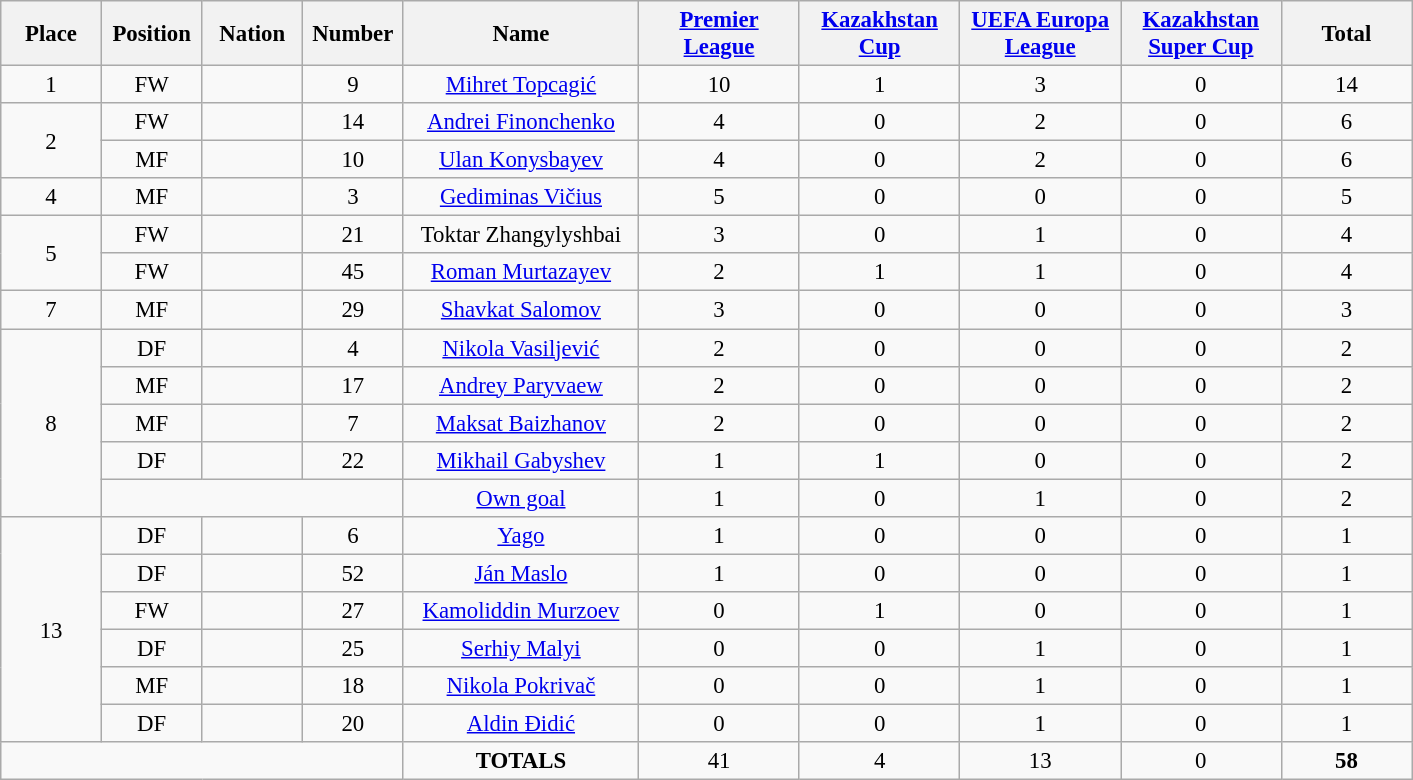<table class="wikitable" style="font-size: 95%; text-align: center;">
<tr>
<th width=60>Place</th>
<th width=60>Position</th>
<th width=60>Nation</th>
<th width=60>Number</th>
<th width=150>Name</th>
<th width=100><a href='#'>Premier League</a></th>
<th width=100><a href='#'>Kazakhstan Cup</a></th>
<th width=100><a href='#'>UEFA Europa League</a></th>
<th width=100><a href='#'>Kazakhstan Super Cup</a></th>
<th width=80><strong>Total</strong></th>
</tr>
<tr>
<td>1</td>
<td>FW</td>
<td></td>
<td>9</td>
<td><a href='#'>Mihret Topcagić</a></td>
<td>10</td>
<td>1</td>
<td>3</td>
<td>0</td>
<td>14</td>
</tr>
<tr>
<td rowspan="2">2</td>
<td>FW</td>
<td></td>
<td>14</td>
<td><a href='#'>Andrei Finonchenko</a></td>
<td>4</td>
<td>0</td>
<td>2</td>
<td>0</td>
<td>6</td>
</tr>
<tr>
<td>MF</td>
<td></td>
<td>10</td>
<td><a href='#'>Ulan Konysbayev</a></td>
<td>4</td>
<td>0</td>
<td>2</td>
<td>0</td>
<td>6</td>
</tr>
<tr>
<td>4</td>
<td>MF</td>
<td></td>
<td>3</td>
<td><a href='#'>Gediminas Vičius</a></td>
<td>5</td>
<td>0</td>
<td>0</td>
<td>0</td>
<td>5</td>
</tr>
<tr>
<td rowspan="2">5</td>
<td>FW</td>
<td></td>
<td>21</td>
<td>Toktar Zhangylyshbai</td>
<td>3</td>
<td>0</td>
<td>1</td>
<td>0</td>
<td>4</td>
</tr>
<tr>
<td>FW</td>
<td></td>
<td>45</td>
<td><a href='#'>Roman Murtazayev</a></td>
<td>2</td>
<td>1</td>
<td>1</td>
<td>0</td>
<td>4</td>
</tr>
<tr>
<td>7</td>
<td>MF</td>
<td></td>
<td>29</td>
<td><a href='#'>Shavkat Salomov</a></td>
<td>3</td>
<td>0</td>
<td>0</td>
<td>0</td>
<td>3</td>
</tr>
<tr>
<td rowspan="5">8</td>
<td>DF</td>
<td></td>
<td>4</td>
<td><a href='#'>Nikola Vasiljević</a></td>
<td>2</td>
<td>0</td>
<td>0</td>
<td>0</td>
<td>2</td>
</tr>
<tr>
<td>MF</td>
<td></td>
<td>17</td>
<td><a href='#'>Andrey Paryvaew</a></td>
<td>2</td>
<td>0</td>
<td>0</td>
<td>0</td>
<td>2</td>
</tr>
<tr>
<td>MF</td>
<td></td>
<td>7</td>
<td><a href='#'>Maksat Baizhanov</a></td>
<td>2</td>
<td>0</td>
<td>0</td>
<td>0</td>
<td>2</td>
</tr>
<tr>
<td>DF</td>
<td></td>
<td>22</td>
<td><a href='#'>Mikhail Gabyshev</a></td>
<td>1</td>
<td>1</td>
<td>0</td>
<td>0</td>
<td>2</td>
</tr>
<tr>
<td colspan="3"></td>
<td><a href='#'>Own goal</a></td>
<td>1</td>
<td>0</td>
<td>1</td>
<td>0</td>
<td>2</td>
</tr>
<tr>
<td rowspan="6">13</td>
<td>DF</td>
<td></td>
<td>6</td>
<td><a href='#'>Yago</a></td>
<td>1</td>
<td>0</td>
<td>0</td>
<td>0</td>
<td>1</td>
</tr>
<tr>
<td>DF</td>
<td></td>
<td>52</td>
<td><a href='#'>Ján Maslo</a></td>
<td>1</td>
<td>0</td>
<td>0</td>
<td>0</td>
<td>1</td>
</tr>
<tr>
<td>FW</td>
<td></td>
<td>27</td>
<td><a href='#'>Kamoliddin Murzoev</a></td>
<td>0</td>
<td>1</td>
<td>0</td>
<td>0</td>
<td>1</td>
</tr>
<tr>
<td>DF</td>
<td></td>
<td>25</td>
<td><a href='#'>Serhiy Malyi</a></td>
<td>0</td>
<td>0</td>
<td>1</td>
<td>0</td>
<td>1</td>
</tr>
<tr>
<td>MF</td>
<td></td>
<td>18</td>
<td><a href='#'>Nikola Pokrivač</a></td>
<td>0</td>
<td>0</td>
<td>1</td>
<td>0</td>
<td>1</td>
</tr>
<tr>
<td>DF</td>
<td></td>
<td>20</td>
<td><a href='#'>Aldin Đidić</a></td>
<td>0</td>
<td>0</td>
<td>1</td>
<td>0</td>
<td>1</td>
</tr>
<tr>
<td colspan="4"></td>
<td><strong>TOTALS</strong></td>
<td>41</td>
<td>4</td>
<td>13</td>
<td>0</td>
<td><strong>58</strong></td>
</tr>
</table>
